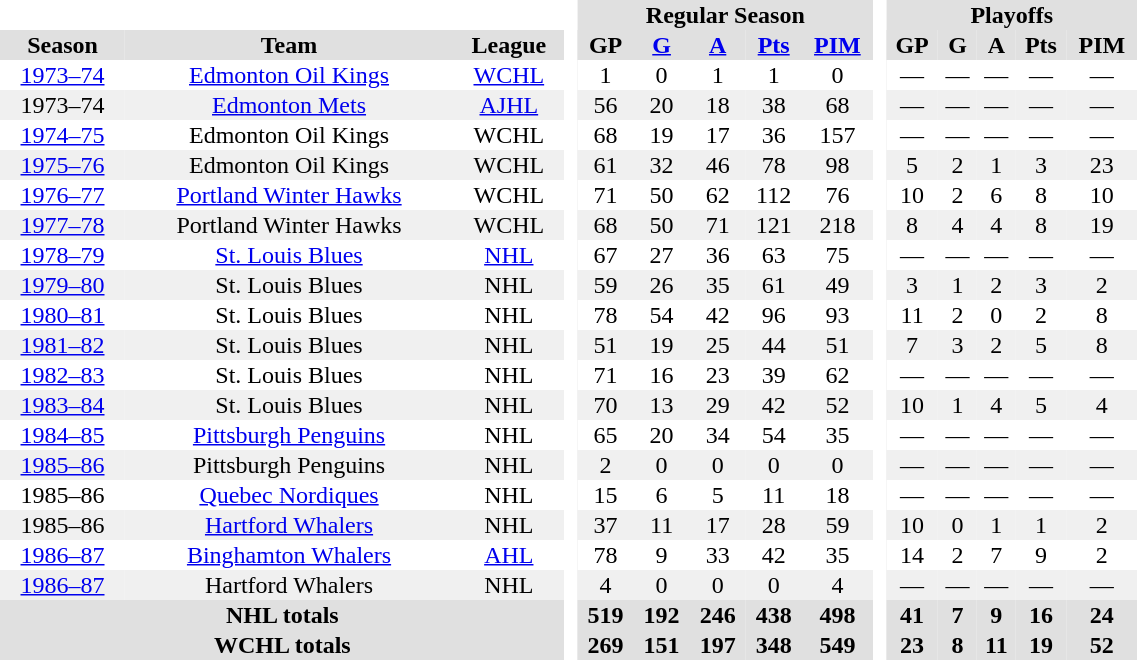<table border="0" cellpadding="1" cellspacing="0" style="text-align:center; width:60%">
<tr bgcolor="#e0e0e0">
<th colspan="3" bgcolor="#ffffff"> </th>
<th rowspan="99" bgcolor="#ffffff"> </th>
<th colspan="5">Regular Season</th>
<th rowspan="99" bgcolor="#ffffff"> </th>
<th colspan="5">Playoffs</th>
</tr>
<tr bgcolor="#e0e0e0">
<th>Season</th>
<th>Team</th>
<th>League</th>
<th>GP</th>
<th><a href='#'>G</a></th>
<th><a href='#'>A</a></th>
<th><a href='#'>Pts</a></th>
<th><a href='#'>PIM</a></th>
<th>GP</th>
<th>G</th>
<th>A</th>
<th>Pts</th>
<th>PIM</th>
</tr>
<tr ALIGN="center">
<td><a href='#'>1973–74</a></td>
<td><a href='#'>Edmonton Oil Kings</a></td>
<td><a href='#'>WCHL</a></td>
<td>1</td>
<td>0</td>
<td>1</td>
<td>1</td>
<td>0</td>
<td>—</td>
<td>—</td>
<td>—</td>
<td>—</td>
<td>—</td>
</tr>
<tr ALIGN="center" bgcolor="#f0f0f0">
<td>1973–74</td>
<td><a href='#'>Edmonton Mets</a></td>
<td><a href='#'>AJHL</a></td>
<td>56</td>
<td>20</td>
<td>18</td>
<td>38</td>
<td>68</td>
<td>—</td>
<td>—</td>
<td>—</td>
<td>—</td>
<td>—</td>
</tr>
<tr ALIGN="center">
<td><a href='#'>1974–75</a></td>
<td>Edmonton Oil Kings</td>
<td>WCHL</td>
<td>68</td>
<td>19</td>
<td>17</td>
<td>36</td>
<td>157</td>
<td>—</td>
<td>—</td>
<td>—</td>
<td>—</td>
<td>—</td>
</tr>
<tr ALIGN="center" bgcolor="#f0f0f0">
<td><a href='#'>1975–76</a></td>
<td>Edmonton Oil Kings</td>
<td>WCHL</td>
<td>61</td>
<td>32</td>
<td>46</td>
<td>78</td>
<td>98</td>
<td>5</td>
<td>2</td>
<td>1</td>
<td>3</td>
<td>23</td>
</tr>
<tr ALIGN="center">
<td><a href='#'>1976–77</a></td>
<td><a href='#'>Portland Winter Hawks</a></td>
<td>WCHL</td>
<td>71</td>
<td>50</td>
<td>62</td>
<td>112</td>
<td>76</td>
<td>10</td>
<td>2</td>
<td>6</td>
<td>8</td>
<td>10</td>
</tr>
<tr ALIGN="center" bgcolor="#f0f0f0">
<td><a href='#'>1977–78</a></td>
<td>Portland Winter Hawks</td>
<td>WCHL</td>
<td>68</td>
<td>50</td>
<td>71</td>
<td>121</td>
<td>218</td>
<td>8</td>
<td>4</td>
<td>4</td>
<td>8</td>
<td>19</td>
</tr>
<tr ALIGN="center">
<td><a href='#'>1978–79</a></td>
<td><a href='#'>St. Louis Blues</a></td>
<td><a href='#'>NHL</a></td>
<td>67</td>
<td>27</td>
<td>36</td>
<td>63</td>
<td>75</td>
<td>—</td>
<td>—</td>
<td>—</td>
<td>—</td>
<td>—</td>
</tr>
<tr ALIGN="center" bgcolor="#f0f0f0">
<td><a href='#'>1979–80</a></td>
<td>St. Louis Blues</td>
<td>NHL</td>
<td>59</td>
<td>26</td>
<td>35</td>
<td>61</td>
<td>49</td>
<td>3</td>
<td>1</td>
<td>2</td>
<td>3</td>
<td>2</td>
</tr>
<tr ALIGN="center">
<td><a href='#'>1980–81</a></td>
<td>St. Louis Blues</td>
<td>NHL</td>
<td>78</td>
<td>54</td>
<td>42</td>
<td>96</td>
<td>93</td>
<td>11</td>
<td>2</td>
<td>0</td>
<td>2</td>
<td>8</td>
</tr>
<tr ALIGN="center" bgcolor="#f0f0f0">
<td><a href='#'>1981–82</a></td>
<td>St. Louis Blues</td>
<td>NHL</td>
<td>51</td>
<td>19</td>
<td>25</td>
<td>44</td>
<td>51</td>
<td>7</td>
<td>3</td>
<td>2</td>
<td>5</td>
<td>8</td>
</tr>
<tr ALIGN="center">
<td><a href='#'>1982–83</a></td>
<td>St. Louis Blues</td>
<td>NHL</td>
<td>71</td>
<td>16</td>
<td>23</td>
<td>39</td>
<td>62</td>
<td>—</td>
<td>—</td>
<td>—</td>
<td>—</td>
<td>—</td>
</tr>
<tr ALIGN="center" bgcolor="#f0f0f0">
<td><a href='#'>1983–84</a></td>
<td>St. Louis Blues</td>
<td>NHL</td>
<td>70</td>
<td>13</td>
<td>29</td>
<td>42</td>
<td>52</td>
<td>10</td>
<td>1</td>
<td>4</td>
<td>5</td>
<td>4</td>
</tr>
<tr ALIGN="center">
<td><a href='#'>1984–85</a></td>
<td><a href='#'>Pittsburgh Penguins</a></td>
<td>NHL</td>
<td>65</td>
<td>20</td>
<td>34</td>
<td>54</td>
<td>35</td>
<td>—</td>
<td>—</td>
<td>—</td>
<td>—</td>
<td>—</td>
</tr>
<tr ALIGN="center" bgcolor="#f0f0f0">
<td><a href='#'>1985–86</a></td>
<td>Pittsburgh Penguins</td>
<td>NHL</td>
<td>2</td>
<td>0</td>
<td>0</td>
<td>0</td>
<td>0</td>
<td>—</td>
<td>—</td>
<td>—</td>
<td>—</td>
<td>—</td>
</tr>
<tr ALIGN="center">
<td>1985–86</td>
<td><a href='#'>Quebec Nordiques</a></td>
<td>NHL</td>
<td>15</td>
<td>6</td>
<td>5</td>
<td>11</td>
<td>18</td>
<td>—</td>
<td>—</td>
<td>—</td>
<td>—</td>
<td>—</td>
</tr>
<tr ALIGN="center" bgcolor="#f0f0f0">
<td>1985–86</td>
<td><a href='#'>Hartford Whalers</a></td>
<td>NHL</td>
<td>37</td>
<td>11</td>
<td>17</td>
<td>28</td>
<td>59</td>
<td>10</td>
<td>0</td>
<td>1</td>
<td>1</td>
<td>2</td>
</tr>
<tr ALIGN="center">
<td><a href='#'>1986–87</a></td>
<td><a href='#'>Binghamton Whalers</a></td>
<td><a href='#'>AHL</a></td>
<td>78</td>
<td>9</td>
<td>33</td>
<td>42</td>
<td>35</td>
<td>14</td>
<td>2</td>
<td>7</td>
<td>9</td>
<td>2</td>
</tr>
<tr ALIGN="center" bgcolor="#f0f0f0">
<td><a href='#'>1986–87</a></td>
<td>Hartford Whalers</td>
<td>NHL</td>
<td>4</td>
<td>0</td>
<td>0</td>
<td>0</td>
<td>4</td>
<td>—</td>
<td>—</td>
<td>—</td>
<td>—</td>
<td>—</td>
</tr>
<tr style="background:#e0e0e0;">
<th colspan="3">NHL totals</th>
<th>519</th>
<th>192</th>
<th>246</th>
<th>438</th>
<th>498</th>
<th>41</th>
<th>7</th>
<th>9</th>
<th>16</th>
<th>24</th>
</tr>
<tr style="background:#e0e0e0;">
<th colspan="3">WCHL totals</th>
<th>269</th>
<th>151</th>
<th>197</th>
<th>348</th>
<th>549</th>
<th>23</th>
<th>8</th>
<th>11</th>
<th>19</th>
<th>52</th>
</tr>
</table>
